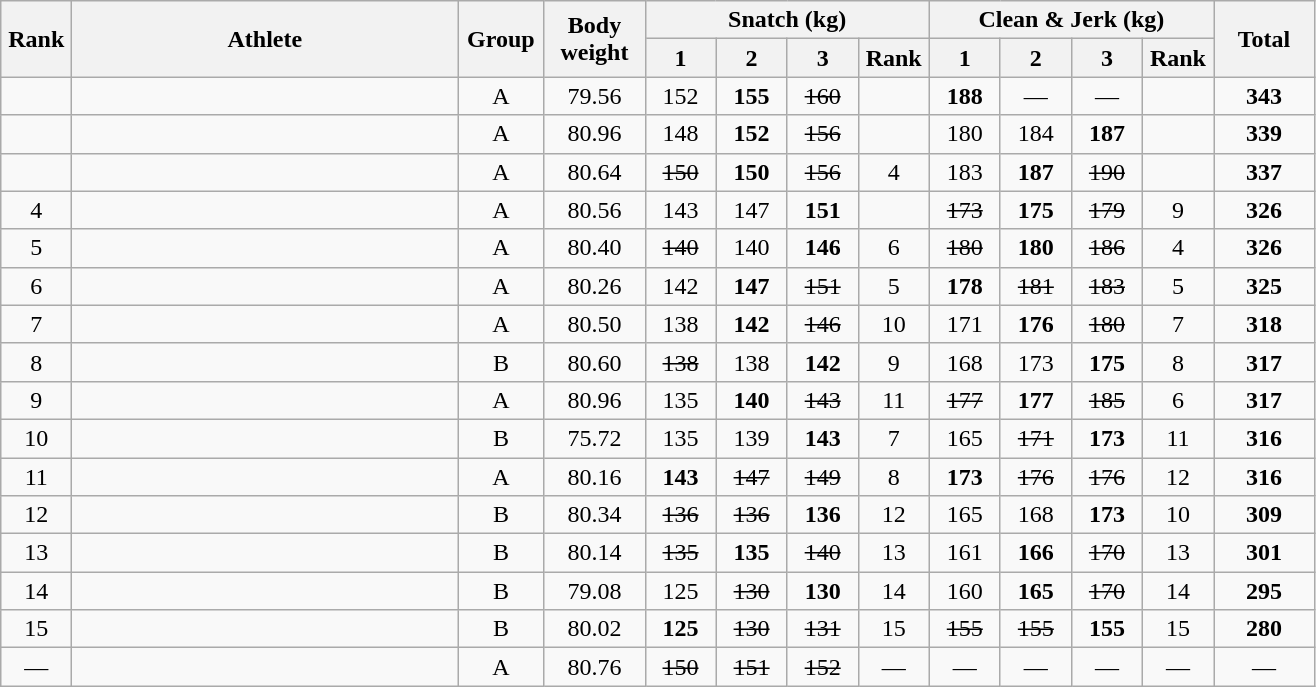<table class = "wikitable" style="text-align:center;">
<tr>
<th rowspan=2 width=40>Rank</th>
<th rowspan=2 width=250>Athlete</th>
<th rowspan=2 width=50>Group</th>
<th rowspan=2 width=60>Body weight</th>
<th colspan=4>Snatch (kg)</th>
<th colspan=4>Clean & Jerk (kg)</th>
<th rowspan=2 width=60>Total</th>
</tr>
<tr>
<th width=40>1</th>
<th width=40>2</th>
<th width=40>3</th>
<th width=40>Rank</th>
<th width=40>1</th>
<th width=40>2</th>
<th width=40>3</th>
<th width=40>Rank</th>
</tr>
<tr>
<td></td>
<td align=left></td>
<td>A</td>
<td>79.56</td>
<td>152</td>
<td><strong>155</strong></td>
<td><s>160</s></td>
<td></td>
<td><strong>188</strong></td>
<td>—</td>
<td>—</td>
<td></td>
<td><strong>343</strong></td>
</tr>
<tr>
<td></td>
<td align=left></td>
<td>A</td>
<td>80.96</td>
<td>148</td>
<td><strong>152</strong></td>
<td><s>156</s></td>
<td></td>
<td>180</td>
<td>184</td>
<td><strong>187</strong></td>
<td></td>
<td><strong>339</strong></td>
</tr>
<tr>
<td></td>
<td align=left></td>
<td>A</td>
<td>80.64</td>
<td><s>150</s></td>
<td><strong>150</strong></td>
<td><s>156</s></td>
<td>4</td>
<td>183</td>
<td><strong>187</strong></td>
<td><s>190</s></td>
<td></td>
<td><strong>337</strong></td>
</tr>
<tr>
<td>4</td>
<td align=left></td>
<td>A</td>
<td>80.56</td>
<td>143</td>
<td>147</td>
<td><strong>151</strong></td>
<td></td>
<td><s>173</s></td>
<td><strong>175</strong></td>
<td><s>179</s></td>
<td>9</td>
<td><strong>326</strong></td>
</tr>
<tr>
<td>5</td>
<td align=left></td>
<td>A</td>
<td>80.40</td>
<td><s>140</s></td>
<td>140</td>
<td><strong>146</strong></td>
<td>6</td>
<td><s>180</s></td>
<td><strong>180</strong></td>
<td><s>186</s></td>
<td>4</td>
<td><strong>326</strong></td>
</tr>
<tr>
<td>6</td>
<td align=left></td>
<td>A</td>
<td>80.26</td>
<td>142</td>
<td><strong>147</strong></td>
<td><s>151</s></td>
<td>5</td>
<td><strong>178</strong></td>
<td><s>181</s></td>
<td><s>183</s></td>
<td>5</td>
<td><strong>325</strong></td>
</tr>
<tr>
<td>7</td>
<td align=left></td>
<td>A</td>
<td>80.50</td>
<td>138</td>
<td><strong>142</strong></td>
<td><s>146</s></td>
<td>10</td>
<td>171</td>
<td><strong>176</strong></td>
<td><s>180</s></td>
<td>7</td>
<td><strong>318</strong></td>
</tr>
<tr>
<td>8</td>
<td align=left></td>
<td>B</td>
<td>80.60</td>
<td><s>138</s></td>
<td>138</td>
<td><strong>142</strong></td>
<td>9</td>
<td>168</td>
<td>173</td>
<td><strong>175</strong></td>
<td>8</td>
<td><strong>317</strong></td>
</tr>
<tr>
<td>9</td>
<td align=left></td>
<td>A</td>
<td>80.96</td>
<td>135</td>
<td><strong>140</strong></td>
<td><s>143</s></td>
<td>11</td>
<td><s>177</s></td>
<td><strong>177</strong></td>
<td><s>185</s></td>
<td>6</td>
<td><strong>317</strong></td>
</tr>
<tr>
<td>10</td>
<td align=left></td>
<td>B</td>
<td>75.72</td>
<td>135</td>
<td>139</td>
<td><strong>143</strong></td>
<td>7</td>
<td>165</td>
<td><s>171</s></td>
<td><strong>173</strong></td>
<td>11</td>
<td><strong>316</strong></td>
</tr>
<tr>
<td>11</td>
<td align=left></td>
<td>A</td>
<td>80.16</td>
<td><strong>143</strong></td>
<td><s>147</s></td>
<td><s>149</s></td>
<td>8</td>
<td><strong>173</strong></td>
<td><s>176</s></td>
<td><s>176</s></td>
<td>12</td>
<td><strong>316</strong></td>
</tr>
<tr>
<td>12</td>
<td align=left></td>
<td>B</td>
<td>80.34</td>
<td><s>136</s></td>
<td><s>136</s></td>
<td><strong>136</strong></td>
<td>12</td>
<td>165</td>
<td>168</td>
<td><strong>173</strong></td>
<td>10</td>
<td><strong>309</strong></td>
</tr>
<tr>
<td>13</td>
<td align=left></td>
<td>B</td>
<td>80.14</td>
<td><s>135</s></td>
<td><strong>135</strong></td>
<td><s>140</s></td>
<td>13</td>
<td>161</td>
<td><strong>166</strong></td>
<td><s>170</s></td>
<td>13</td>
<td><strong>301</strong></td>
</tr>
<tr>
<td>14</td>
<td align=left></td>
<td>B</td>
<td>79.08</td>
<td>125</td>
<td><s>130</s></td>
<td><strong>130</strong></td>
<td>14</td>
<td>160</td>
<td><strong>165</strong></td>
<td><s>170</s></td>
<td>14</td>
<td><strong>295</strong></td>
</tr>
<tr>
<td>15</td>
<td align=left></td>
<td>B</td>
<td>80.02</td>
<td><strong>125</strong></td>
<td><s>130</s></td>
<td><s>131</s></td>
<td>15</td>
<td><s>155</s></td>
<td><s>155</s></td>
<td><strong>155</strong></td>
<td>15</td>
<td><strong>280</strong></td>
</tr>
<tr>
<td>—</td>
<td align=left></td>
<td>A</td>
<td>80.76</td>
<td><s>150</s></td>
<td><s>151</s></td>
<td><s>152</s></td>
<td>—</td>
<td>—</td>
<td>—</td>
<td>—</td>
<td>—</td>
<td>—</td>
</tr>
</table>
